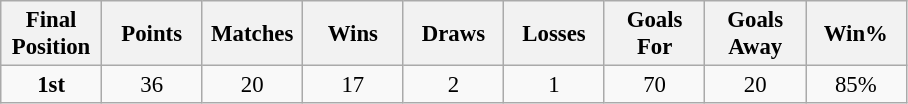<table class="wikitable" style="font-size: 95%; text-align: center;">
<tr>
<th width=60>Final Position</th>
<th width=60>Points</th>
<th width=60>Matches</th>
<th width=60>Wins</th>
<th width=60>Draws</th>
<th width=60>Losses</th>
<th width=60>Goals For</th>
<th width=60>Goals Away</th>
<th width=60>Win%</th>
</tr>
<tr>
<td><strong>1st</strong></td>
<td>36</td>
<td>20</td>
<td>17</td>
<td>2</td>
<td>1</td>
<td>70</td>
<td>20</td>
<td>85%</td>
</tr>
</table>
